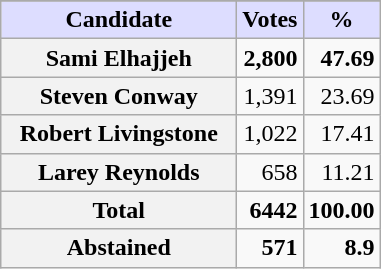<table class="wikitable sortable plainrowheaders">
<tr style="background-color:#E9E9E9">
</tr>
<tr>
<th scope="col" style="background:#ddf; width:150px;">Candidate</th>
<th scope="col" style="background:#ddf;">Votes</th>
<th scope="col" style="background:#ddf;">%</th>
</tr>
<tr>
<th scope="row"><strong>Sami Elhajjeh</strong></th>
<td align="right"><strong>2,800</strong></td>
<td align=right><strong>47.69</strong></td>
</tr>
<tr>
<th scope="row">Steven Conway</th>
<td align="right">1,391</td>
<td align=right>23.69</td>
</tr>
<tr>
<th scope="row">Robert Livingstone</th>
<td align="right">1,022</td>
<td align=right>17.41</td>
</tr>
<tr>
<th scope="row">Larey Reynolds</th>
<td align="right">658</td>
<td align=right>11.21</td>
</tr>
<tr>
<th scope="row"><strong>Total</strong></th>
<td align="right"><strong>6442</strong></td>
<td align=right><strong>100.00</strong></td>
</tr>
<tr>
<th scope="row"><strong>Abstained</strong></th>
<td align="right"><strong>571</strong></td>
<td align=right><strong>8.9</strong></td>
</tr>
</table>
